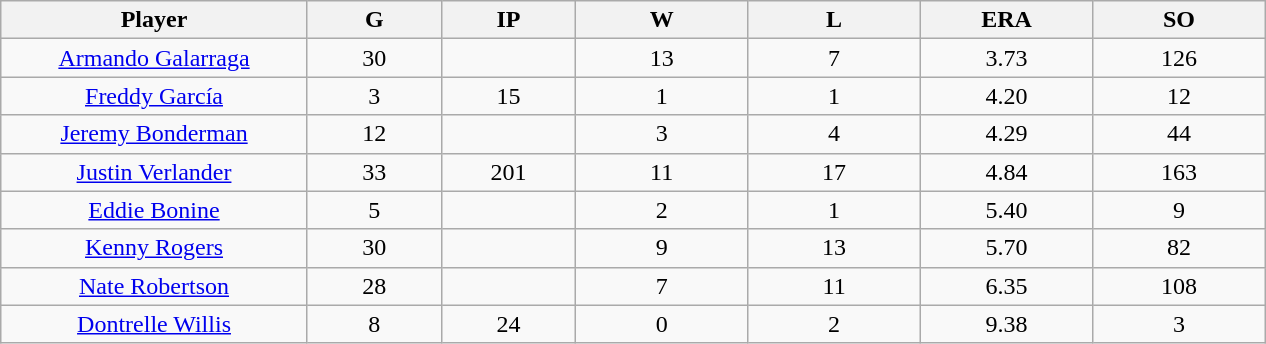<table class="wikitable sortable" style="text-align:center;">
<tr>
<th bgcolor="#DDDDFF" width="16%">Player</th>
<th bgcolor="#DDDDFF" width="7%">G</th>
<th bgcolor="#DDDDFF" width="7%">IP</th>
<th bgcolor="#DDDDFF" width="9%">W</th>
<th bgcolor="#DDDDFF" width="9%">L</th>
<th bgcolor="#DDDDFF" width="9%">ERA</th>
<th bgcolor="#DDDDFF" width="9%">SO</th>
</tr>
<tr align="center">
<td><a href='#'>Armando Galarraga</a></td>
<td>30</td>
<td></td>
<td>13</td>
<td>7</td>
<td>3.73</td>
<td>126</td>
</tr>
<tr align="center">
<td><a href='#'>Freddy García</a></td>
<td>3</td>
<td>15</td>
<td>1</td>
<td>1</td>
<td>4.20</td>
<td>12</td>
</tr>
<tr align="center">
<td><a href='#'>Jeremy Bonderman</a></td>
<td>12</td>
<td></td>
<td>3</td>
<td>4</td>
<td>4.29</td>
<td>44</td>
</tr>
<tr align="center">
<td><a href='#'>Justin Verlander</a></td>
<td>33</td>
<td>201</td>
<td>11</td>
<td>17</td>
<td>4.84</td>
<td>163</td>
</tr>
<tr align="center">
<td><a href='#'>Eddie Bonine</a></td>
<td>5</td>
<td></td>
<td>2</td>
<td>1</td>
<td>5.40</td>
<td>9</td>
</tr>
<tr align="center">
<td><a href='#'>Kenny Rogers</a></td>
<td>30</td>
<td></td>
<td>9</td>
<td>13</td>
<td>5.70</td>
<td>82</td>
</tr>
<tr align="center">
<td><a href='#'>Nate Robertson</a></td>
<td>28</td>
<td></td>
<td>7</td>
<td>11</td>
<td>6.35</td>
<td>108</td>
</tr>
<tr align="center">
<td><a href='#'>Dontrelle Willis</a></td>
<td>8</td>
<td>24</td>
<td>0</td>
<td>2</td>
<td>9.38</td>
<td>3</td>
</tr>
</table>
